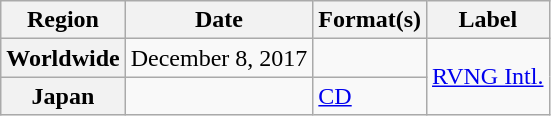<table class="wikitable plainrowheaders">
<tr>
<th scope="col">Region</th>
<th scope="col">Date</th>
<th scope="col">Format(s)</th>
<th scope="col">Label</th>
</tr>
<tr>
<th scope="row">Worldwide</th>
<td>December 8, 2017</td>
<td></td>
<td rowspan=2><a href='#'>RVNG Intl.</a></td>
</tr>
<tr>
<th scope="row">Japan</th>
<td></td>
<td><a href='#'>CD</a></td>
</tr>
</table>
